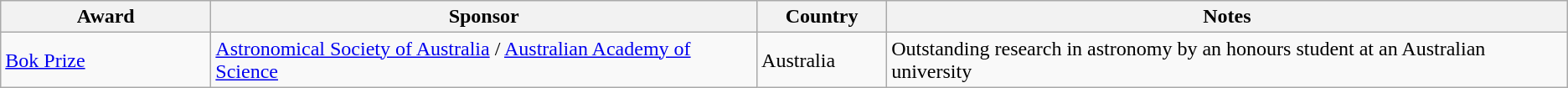<table Class="wikitable sortable">
<tr>
<th style="width:10em;">Award</th>
<th>Sponsor</th>
<th style="width:6em;">Country</th>
<th>Notes</th>
</tr>
<tr>
<td><a href='#'>Bok Prize</a></td>
<td><a href='#'>Astronomical Society of Australia</a> / <a href='#'>Australian Academy of Science</a></td>
<td>Australia</td>
<td>Outstanding research in astronomy by an honours student at an Australian university</td>
</tr>
</table>
